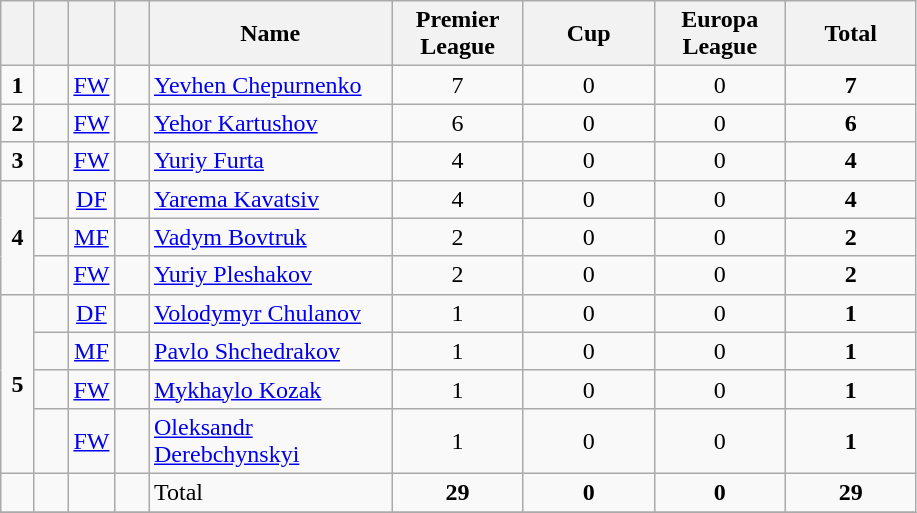<table class="wikitable" style="text-align:center">
<tr>
<th width=15></th>
<th width=15></th>
<th width=15></th>
<th width=15></th>
<th width=155>Name</th>
<th width=80><strong>Premier League</strong></th>
<th width=80><strong>Cup</strong></th>
<th width=80><strong>Europa League</strong></th>
<th width=80>Total</th>
</tr>
<tr>
<td><strong>1</strong></td>
<td></td>
<td><a href='#'>FW</a></td>
<td></td>
<td align=left><a href='#'>Yevhen Chepurnenko</a></td>
<td>7</td>
<td>0</td>
<td>0</td>
<td><strong>7</strong></td>
</tr>
<tr>
<td><strong>2</strong></td>
<td></td>
<td><a href='#'>FW</a></td>
<td></td>
<td align=left><a href='#'>Yehor Kartushov</a></td>
<td>6</td>
<td>0</td>
<td>0</td>
<td><strong>6</strong></td>
</tr>
<tr>
<td><strong>3</strong></td>
<td></td>
<td><a href='#'>FW</a></td>
<td></td>
<td align=left><a href='#'>Yuriy Furta</a></td>
<td>4</td>
<td>0</td>
<td>0</td>
<td><strong>4</strong></td>
</tr>
<tr>
<td rowspan=3><strong>4</strong></td>
<td></td>
<td><a href='#'>DF</a></td>
<td></td>
<td align=left><a href='#'>Yarema Kavatsiv</a></td>
<td>4</td>
<td>0</td>
<td>0</td>
<td><strong>4</strong></td>
</tr>
<tr>
<td></td>
<td><a href='#'>MF</a></td>
<td></td>
<td align=left><a href='#'>Vadym Bovtruk</a></td>
<td>2</td>
<td>0</td>
<td>0</td>
<td><strong>2</strong></td>
</tr>
<tr>
<td></td>
<td><a href='#'>FW</a></td>
<td></td>
<td align=left><a href='#'>Yuriy Pleshakov</a></td>
<td>2</td>
<td>0</td>
<td>0</td>
<td><strong>2</strong></td>
</tr>
<tr>
<td rowspan=4><strong>5</strong></td>
<td></td>
<td><a href='#'>DF</a></td>
<td></td>
<td align=left><a href='#'>Volodymyr Chulanov</a></td>
<td>1</td>
<td>0</td>
<td>0</td>
<td><strong>1</strong></td>
</tr>
<tr>
<td></td>
<td><a href='#'>MF</a></td>
<td></td>
<td align=left><a href='#'>Pavlo Shchedrakov</a></td>
<td>1</td>
<td>0</td>
<td>0</td>
<td><strong>1</strong></td>
</tr>
<tr>
<td></td>
<td><a href='#'>FW</a></td>
<td></td>
<td align=left><a href='#'>Mykhaylo Kozak</a></td>
<td>1</td>
<td>0</td>
<td>0</td>
<td><strong>1</strong></td>
</tr>
<tr>
<td></td>
<td><a href='#'>FW</a></td>
<td></td>
<td align=left><a href='#'>Oleksandr Derebchynskyi</a></td>
<td>1</td>
<td>0</td>
<td>0</td>
<td><strong>1</strong></td>
</tr>
<tr>
<td></td>
<td></td>
<td></td>
<td></td>
<td align=left>Total</td>
<td><strong>29</strong></td>
<td><strong>0</strong></td>
<td><strong>0</strong></td>
<td><strong>29</strong></td>
</tr>
<tr>
</tr>
</table>
